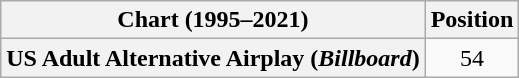<table class="wikitable plainrowheaders" style="text-align:center">
<tr>
<th>Chart (1995–2021)</th>
<th>Position</th>
</tr>
<tr>
<th scope="row">US Adult Alternative Airplay (<em>Billboard</em>)</th>
<td>54</td>
</tr>
</table>
